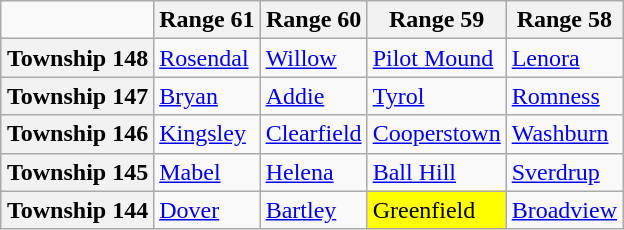<table class="wikitable" style="margin-left: auto; margin-right: auto; border: none;">
<tr>
<td></td>
<th scope="col">Range 61</th>
<th scope="col">Range 60</th>
<th scope="col">Range 59</th>
<th scope="col">Range 58</th>
</tr>
<tr>
<th scope="col">Township 148</th>
<td><a href='#'>Rosendal</a></td>
<td><a href='#'>Willow</a></td>
<td><a href='#'>Pilot Mound</a></td>
<td><a href='#'>Lenora</a></td>
</tr>
<tr>
<th scope="col">Township 147</th>
<td><a href='#'>Bryan</a></td>
<td><a href='#'>Addie</a></td>
<td><a href='#'>Tyrol</a></td>
<td><a href='#'>Romness</a></td>
</tr>
<tr>
<th scope="col">Township 146</th>
<td><a href='#'>Kingsley</a></td>
<td><a href='#'>Clearfield</a></td>
<td><a href='#'>Cooperstown</a></td>
<td><a href='#'>Washburn</a></td>
</tr>
<tr>
<th scope="col">Township 145</th>
<td><a href='#'>Mabel</a></td>
<td><a href='#'>Helena</a></td>
<td><a href='#'>Ball Hill</a></td>
<td><a href='#'>Sverdrup</a></td>
</tr>
<tr>
<th scope="col">Township 144</th>
<td><a href='#'>Dover</a></td>
<td><a href='#'>Bartley</a></td>
<td style="background: yellow">Greenfield</td>
<td><a href='#'>Broadview</a></td>
</tr>
</table>
